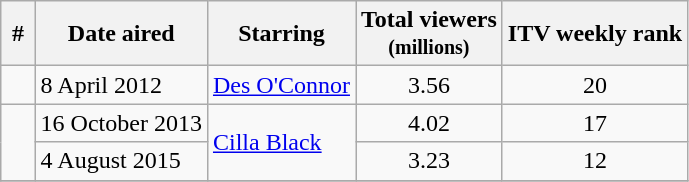<table class="wikitable">
<tr>
<th width="5%">#</th>
<th>Date aired</th>
<th>Starring</th>
<th>Total viewers<br><small>(millions)</small></th>
<th>ITV weekly rank</th>
</tr>
<tr>
<td></td>
<td>8 April 2012</td>
<td><a href='#'>Des O'Connor</a></td>
<td align="center">3.56</td>
<td align="center">20</td>
</tr>
<tr>
<td rowspan=2></td>
<td>16 October 2013</td>
<td rowspan=2><a href='#'>Cilla Black</a></td>
<td align="center">4.02</td>
<td align="center">17</td>
</tr>
<tr>
<td>4 August 2015</td>
<td align="center">3.23</td>
<td align="center">12</td>
</tr>
<tr>
</tr>
</table>
